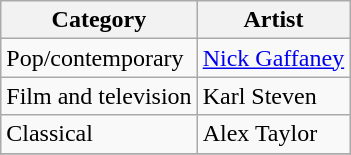<table class="wikitable">
<tr>
<th>Category</th>
<th>Artist</th>
</tr>
<tr>
<td>Pop/contemporary</td>
<td><a href='#'>Nick Gaffaney</a></td>
</tr>
<tr>
<td>Film and television</td>
<td>Karl Steven</td>
</tr>
<tr>
<td>Classical</td>
<td>Alex Taylor</td>
</tr>
<tr>
</tr>
</table>
